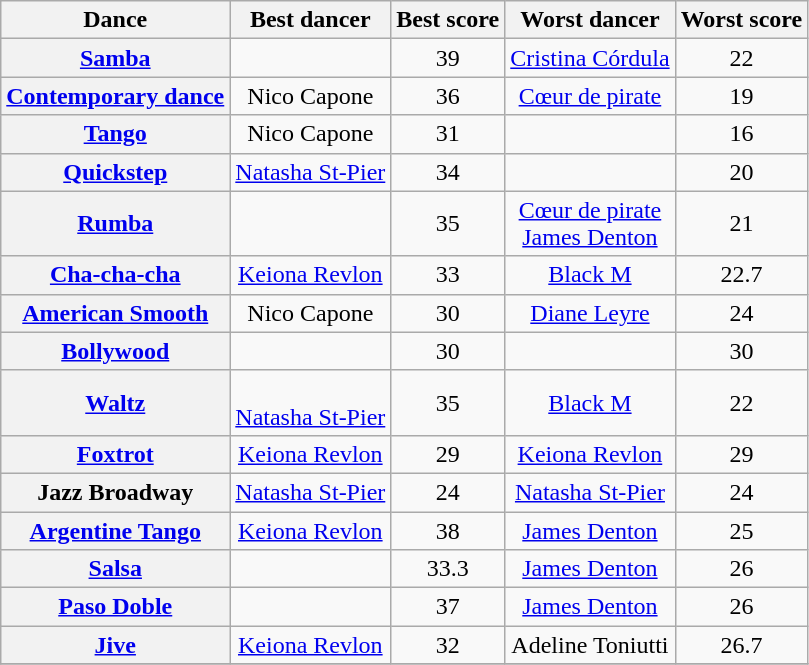<table class="wikitable sortable" style="text-align:center;">
<tr>
<th>Dance</th>
<th class="sortable">Best dancer</th>
<th>Best score</th>
<th class="sortable">Worst dancer</th>
<th>Worst score</th>
</tr>
<tr>
<th><a href='#'>Samba</a></th>
<td></td>
<td>39</td>
<td><a href='#'>Cristina Córdula</a></td>
<td>22</td>
</tr>
<tr>
<th><a href='#'>Contemporary dance</a></th>
<td>Nico Capone</td>
<td>36</td>
<td><a href='#'>Cœur de pirate</a></td>
<td>19</td>
</tr>
<tr>
<th><a href='#'>Tango</a></th>
<td>Nico Capone</td>
<td>31</td>
<td></td>
<td>16</td>
</tr>
<tr>
<th><a href='#'>Quickstep</a></th>
<td><a href='#'>Natasha St-Pier</a></td>
<td>34</td>
<td></td>
<td>20</td>
</tr>
<tr>
<th><a href='#'>Rumba</a></th>
<td></td>
<td>35</td>
<td><a href='#'>Cœur de pirate</a><br><a href='#'>James Denton</a></td>
<td>21</td>
</tr>
<tr>
<th><a href='#'>Cha-cha-cha</a></th>
<td><a href='#'>Keiona Revlon</a></td>
<td>33</td>
<td><a href='#'>Black M</a></td>
<td>22.7</td>
</tr>
<tr>
<th><a href='#'>American Smooth</a></th>
<td>Nico Capone</td>
<td>30</td>
<td><a href='#'>Diane Leyre</a></td>
<td>24</td>
</tr>
<tr>
<th><a href='#'>Bollywood</a></th>
<td></td>
<td>30</td>
<td></td>
<td>30</td>
</tr>
<tr>
<th><a href='#'>Waltz</a></th>
<td><br><a href='#'>Natasha St-Pier</a></td>
<td>35</td>
<td><a href='#'>Black M</a></td>
<td>22</td>
</tr>
<tr>
<th><a href='#'>Foxtrot</a></th>
<td><a href='#'>Keiona Revlon</a></td>
<td>29</td>
<td><a href='#'>Keiona Revlon</a></td>
<td>29</td>
</tr>
<tr>
<th>Jazz Broadway</th>
<td><a href='#'>Natasha St-Pier</a></td>
<td>24</td>
<td><a href='#'>Natasha St-Pier</a></td>
<td>24</td>
</tr>
<tr>
<th><a href='#'>Argentine Tango</a></th>
<td><a href='#'>Keiona Revlon</a></td>
<td>38</td>
<td><a href='#'>James Denton</a></td>
<td>25</td>
</tr>
<tr>
<th><a href='#'>Salsa</a></th>
<td></td>
<td>33.3</td>
<td><a href='#'>James Denton</a></td>
<td>26</td>
</tr>
<tr>
<th><a href='#'>Paso Doble</a></th>
<td></td>
<td>37</td>
<td><a href='#'>James Denton</a></td>
<td>26</td>
</tr>
<tr>
<th><a href='#'>Jive</a></th>
<td><a href='#'>Keiona Revlon</a></td>
<td>32</td>
<td>Adeline Toniutti</td>
<td>26.7</td>
</tr>
<tr>
</tr>
</table>
